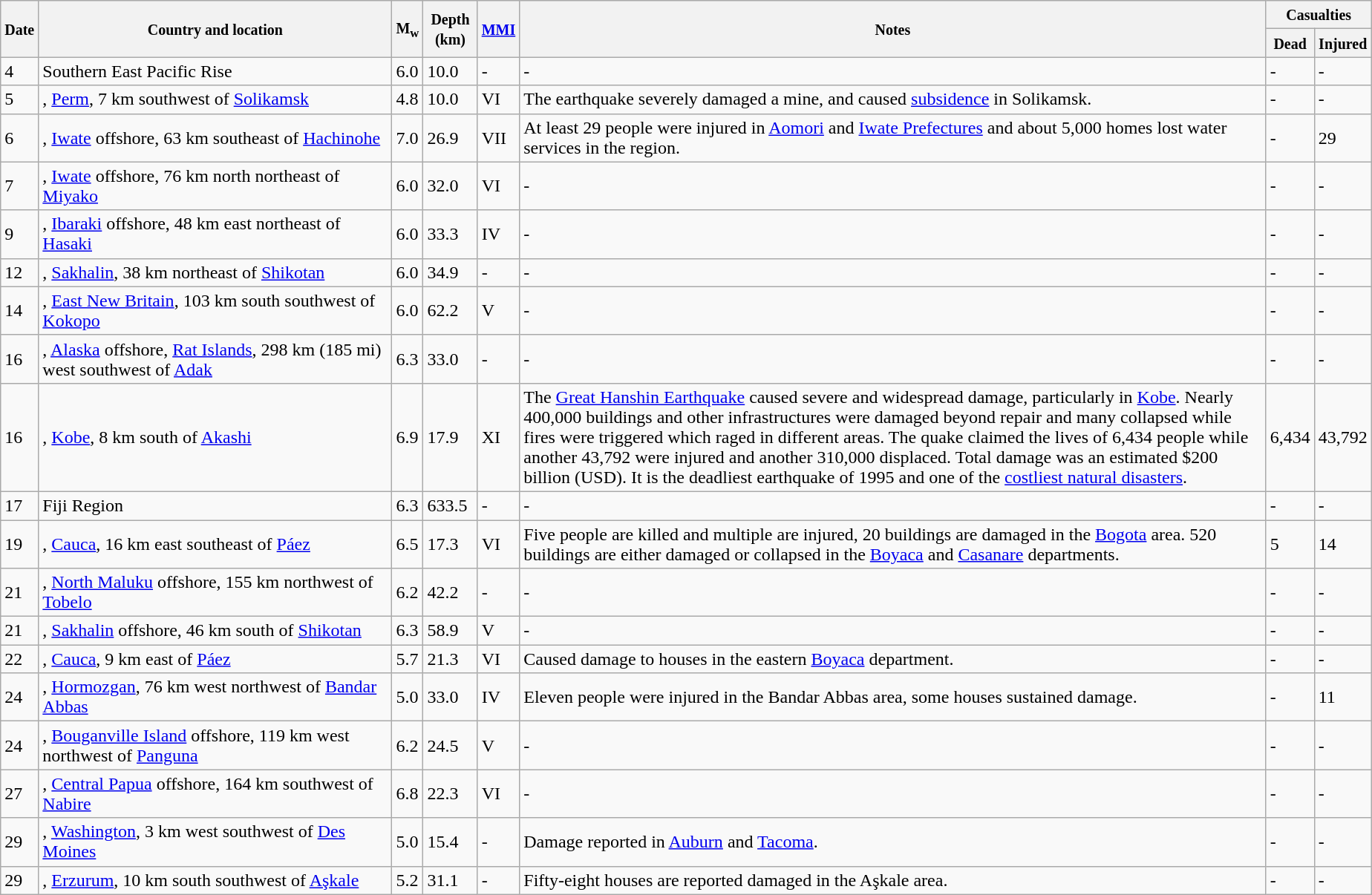<table class="wikitable sortable" style="border:1px black; margin-left:1em;">
<tr>
<th rowspan="2"><small>Date</small></th>
<th rowspan="2" style="width: 310px"><small>Country and location</small></th>
<th rowspan="2"><small>M<sub>w</sub></small></th>
<th rowspan="2"><small>Depth (km)</small></th>
<th rowspan="2"><small><a href='#'>MMI</a></small></th>
<th rowspan="2" class="unsortable"><small>Notes</small></th>
<th colspan="2"><small>Casualties</small></th>
</tr>
<tr>
<th><small>Dead</small></th>
<th><small>Injured</small></th>
</tr>
<tr>
<td>4</td>
<td>Southern East Pacific Rise</td>
<td>6.0</td>
<td>10.0</td>
<td>-</td>
<td>-</td>
<td>-</td>
<td>-</td>
</tr>
<tr>
<td>5</td>
<td>, <a href='#'>Perm</a>, 7 km southwest of <a href='#'>Solikamsk</a></td>
<td>4.8</td>
<td>10.0</td>
<td>VI</td>
<td>The earthquake severely damaged a mine, and caused <a href='#'>subsidence</a> in Solikamsk.</td>
<td>-</td>
<td>-</td>
</tr>
<tr>
<td>6</td>
<td>, <a href='#'>Iwate</a> offshore, 63 km southeast of <a href='#'>Hachinohe</a></td>
<td>7.0</td>
<td>26.9</td>
<td>VII</td>
<td>At least 29 people were injured in <a href='#'>Aomori</a> and <a href='#'>Iwate Prefectures</a> and about 5,000 homes lost water services in the region.</td>
<td>-</td>
<td>29</td>
</tr>
<tr>
<td>7</td>
<td>, <a href='#'>Iwate</a> offshore, 76 km north northeast of <a href='#'>Miyako</a></td>
<td>6.0</td>
<td>32.0</td>
<td>VI</td>
<td>-</td>
<td>-</td>
<td>-</td>
</tr>
<tr>
<td>9</td>
<td>, <a href='#'>Ibaraki</a> offshore, 48 km east northeast of <a href='#'>Hasaki</a></td>
<td>6.0</td>
<td>33.3</td>
<td>IV</td>
<td>-</td>
<td>-</td>
<td>-</td>
</tr>
<tr>
<td>12</td>
<td>, <a href='#'>Sakhalin</a>, 38 km northeast of <a href='#'>Shikotan</a></td>
<td>6.0</td>
<td>34.9</td>
<td>-</td>
<td>-</td>
<td>-</td>
<td>-</td>
</tr>
<tr>
<td>14</td>
<td>, <a href='#'>East New Britain</a>, 103 km south southwest of <a href='#'>Kokopo</a></td>
<td>6.0</td>
<td>62.2</td>
<td>V</td>
<td>-</td>
<td>-</td>
<td>-</td>
</tr>
<tr>
<td>16</td>
<td>, <a href='#'>Alaska</a> offshore, <a href='#'>Rat Islands</a>, 298 km (185 mi) west southwest of <a href='#'>Adak</a></td>
<td>6.3</td>
<td>33.0</td>
<td>-</td>
<td>-</td>
<td>-</td>
<td>-</td>
</tr>
<tr>
<td>16</td>
<td>, <a href='#'>Kobe</a>, 8 km south of <a href='#'>Akashi</a></td>
<td>6.9</td>
<td>17.9</td>
<td>XI</td>
<td>The <a href='#'>Great Hanshin Earthquake</a> caused severe and widespread damage, particularly in <a href='#'>Kobe</a>. Nearly 400,000 buildings and other infrastructures were damaged beyond repair and many collapsed while fires were triggered which raged in different areas. The quake claimed the lives of 6,434 people while another 43,792 were injured and another 310,000 displaced. Total damage was an estimated $200 billion (USD). It is the deadliest earthquake of 1995 and one of the <a href='#'>costliest natural disasters</a>.</td>
<td>6,434</td>
<td>43,792</td>
</tr>
<tr>
<td>17</td>
<td>Fiji Region</td>
<td>6.3</td>
<td>633.5</td>
<td>-</td>
<td>-</td>
<td>-</td>
<td>-</td>
</tr>
<tr>
<td>19</td>
<td>, <a href='#'>Cauca</a>, 16 km east southeast of <a href='#'>Páez</a></td>
<td>6.5</td>
<td>17.3</td>
<td>VI</td>
<td>Five people are killed and multiple are injured, 20 buildings are damaged in the <a href='#'>Bogota</a> area. 520 buildings are either damaged or collapsed in the <a href='#'>Boyaca</a> and <a href='#'>Casanare</a> departments.</td>
<td>5</td>
<td>14</td>
</tr>
<tr>
<td>21</td>
<td>, <a href='#'>North Maluku</a> offshore, 155 km northwest of <a href='#'>Tobelo</a></td>
<td>6.2</td>
<td>42.2</td>
<td>-</td>
<td>-</td>
<td>-</td>
<td>-</td>
</tr>
<tr>
<td>21</td>
<td>, <a href='#'>Sakhalin</a> offshore, 46 km south of <a href='#'>Shikotan</a></td>
<td>6.3</td>
<td>58.9</td>
<td>V</td>
<td>-</td>
<td>-</td>
<td>-</td>
</tr>
<tr>
<td>22</td>
<td>, <a href='#'>Cauca</a>, 9 km east of <a href='#'>Páez</a></td>
<td>5.7</td>
<td>21.3</td>
<td>VI</td>
<td>Caused damage to houses in the eastern <a href='#'>Boyaca</a> department.</td>
<td>-</td>
<td>-</td>
</tr>
<tr>
<td>24</td>
<td>, <a href='#'>Hormozgan</a>, 76 km west northwest of <a href='#'>Bandar Abbas</a></td>
<td>5.0</td>
<td>33.0</td>
<td>IV</td>
<td>Eleven people were injured in the Bandar Abbas area, some houses sustained damage.</td>
<td>-</td>
<td>11</td>
</tr>
<tr>
<td>24</td>
<td>, <a href='#'>Bouganville Island</a> offshore, 119 km west northwest of <a href='#'>Panguna</a></td>
<td>6.2</td>
<td>24.5</td>
<td>V</td>
<td>-</td>
<td>-</td>
<td>-</td>
</tr>
<tr>
<td>27</td>
<td>, <a href='#'>Central Papua</a> offshore, 164 km southwest of <a href='#'>Nabire</a></td>
<td>6.8</td>
<td>22.3</td>
<td>VI</td>
<td>-</td>
<td>-</td>
<td>-</td>
</tr>
<tr>
<td>29</td>
<td>, <a href='#'>Washington</a>, 3 km west southwest of <a href='#'>Des Moines</a></td>
<td>5.0</td>
<td>15.4</td>
<td>-</td>
<td>Damage reported in <a href='#'>Auburn</a> and <a href='#'>Tacoma</a>.</td>
<td>-</td>
<td>-</td>
</tr>
<tr>
<td>29</td>
<td>, <a href='#'>Erzurum</a>, 10 km south southwest of <a href='#'>Aşkale</a></td>
<td>5.2</td>
<td>31.1</td>
<td>-</td>
<td>Fifty-eight houses are reported damaged in the Aşkale area.</td>
<td>-</td>
<td>-</td>
</tr>
</table>
